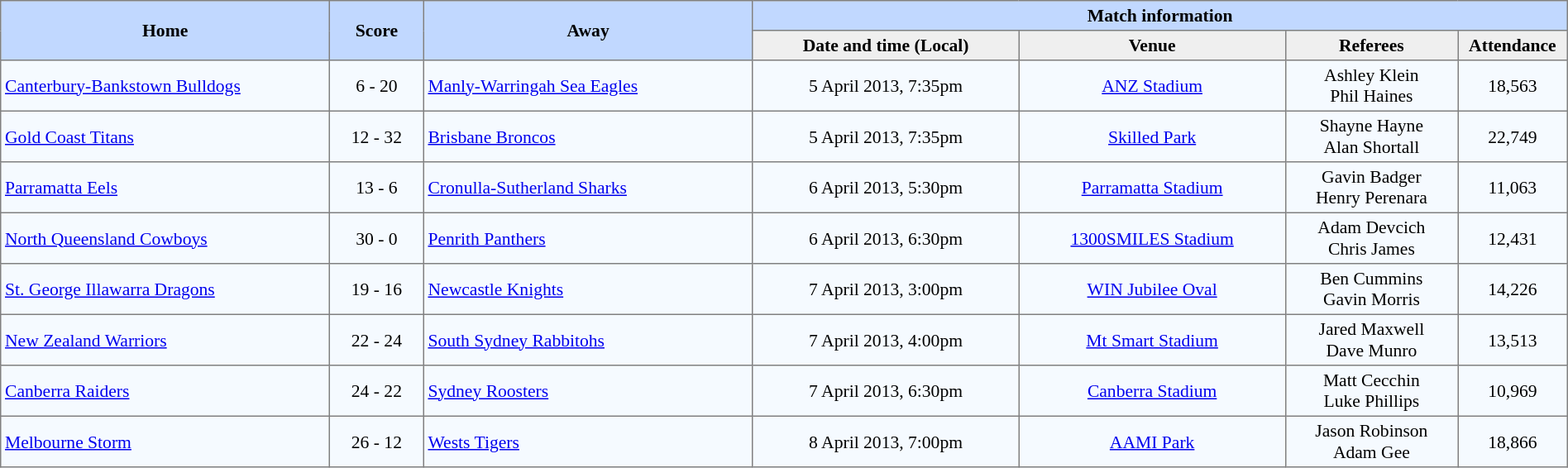<table border="1" cellpadding="3" cellspacing="0" style="border-collapse:collapse; font-size:90%; width:100%;">
<tr style="background:#c1d8ff;">
<th rowspan="2" style="width:21%;">Home</th>
<th rowspan="2" style="width:6%;">Score</th>
<th rowspan="2" style="width:21%;">Away</th>
<th colspan=6>Match information</th>
</tr>
<tr style="background:#efefef;">
<th width=17%>Date and time (Local)</th>
<th width=17%>Venue</th>
<th width=11%>Referees</th>
<th width=7%>Attendance</th>
</tr>
<tr style="text-align:center; background:#f5faff;">
<td align=left> <a href='#'>Canterbury-Bankstown Bulldogs</a></td>
<td>6 - 20</td>
<td align=left> <a href='#'>Manly-Warringah Sea Eagles</a></td>
<td>5 April 2013, 7:35pm</td>
<td><a href='#'>ANZ Stadium</a></td>
<td>Ashley Klein<br>Phil Haines</td>
<td>18,563</td>
</tr>
<tr style="text-align:center; background:#f5faff;">
<td align=left> <a href='#'>Gold Coast Titans</a></td>
<td>12 - 32</td>
<td align=left> <a href='#'>Brisbane Broncos</a></td>
<td>5 April 2013, 7:35pm</td>
<td><a href='#'>Skilled Park</a></td>
<td>Shayne Hayne<br>Alan Shortall</td>
<td>22,749</td>
</tr>
<tr style="text-align:center; background:#f5faff;">
<td align=left> <a href='#'>Parramatta Eels</a></td>
<td>13 - 6</td>
<td align=left> <a href='#'>Cronulla-Sutherland Sharks</a></td>
<td>6 April 2013, 5:30pm</td>
<td><a href='#'>Parramatta Stadium</a></td>
<td>Gavin Badger<br>Henry Perenara</td>
<td>11,063</td>
</tr>
<tr style="text-align:center; background:#f5faff;">
<td align=left> <a href='#'>North Queensland Cowboys</a></td>
<td>30 - 0</td>
<td align=left> <a href='#'>Penrith Panthers</a></td>
<td>6 April 2013, 6:30pm</td>
<td><a href='#'>1300SMILES Stadium</a></td>
<td>Adam Devcich<br>Chris James</td>
<td>12,431</td>
</tr>
<tr style="text-align:center; background:#f5faff;">
<td align=left> <a href='#'>St. George Illawarra Dragons</a></td>
<td>19 - 16</td>
<td align=left> <a href='#'>Newcastle Knights</a></td>
<td>7 April 2013, 3:00pm</td>
<td><a href='#'>WIN Jubilee Oval</a></td>
<td>Ben Cummins<br>Gavin Morris</td>
<td>14,226</td>
</tr>
<tr style="text-align:center; background:#f5faff;">
<td align=left> <a href='#'>New Zealand Warriors</a></td>
<td>22 - 24</td>
<td align=left> <a href='#'>South Sydney Rabbitohs</a></td>
<td>7 April 2013, 4:00pm</td>
<td><a href='#'>Mt Smart Stadium</a></td>
<td>Jared Maxwell<br>Dave Munro</td>
<td>13,513</td>
</tr>
<tr style="text-align:center; background:#f5faff;">
<td align=left> <a href='#'>Canberra Raiders</a></td>
<td>24 - 22</td>
<td align=left> <a href='#'>Sydney Roosters</a></td>
<td>7 April 2013, 6:30pm</td>
<td><a href='#'>Canberra Stadium</a></td>
<td>Matt Cecchin<br>Luke Phillips</td>
<td>10,969</td>
</tr>
<tr style="text-align:center; background:#f5faff;">
<td align=left> <a href='#'>Melbourne Storm</a></td>
<td>26 - 12</td>
<td align=left> <a href='#'>Wests Tigers</a></td>
<td>8 April 2013, 7:00pm</td>
<td><a href='#'>AAMI Park</a></td>
<td>Jason Robinson<br>Adam Gee</td>
<td>18,866</td>
</tr>
</table>
